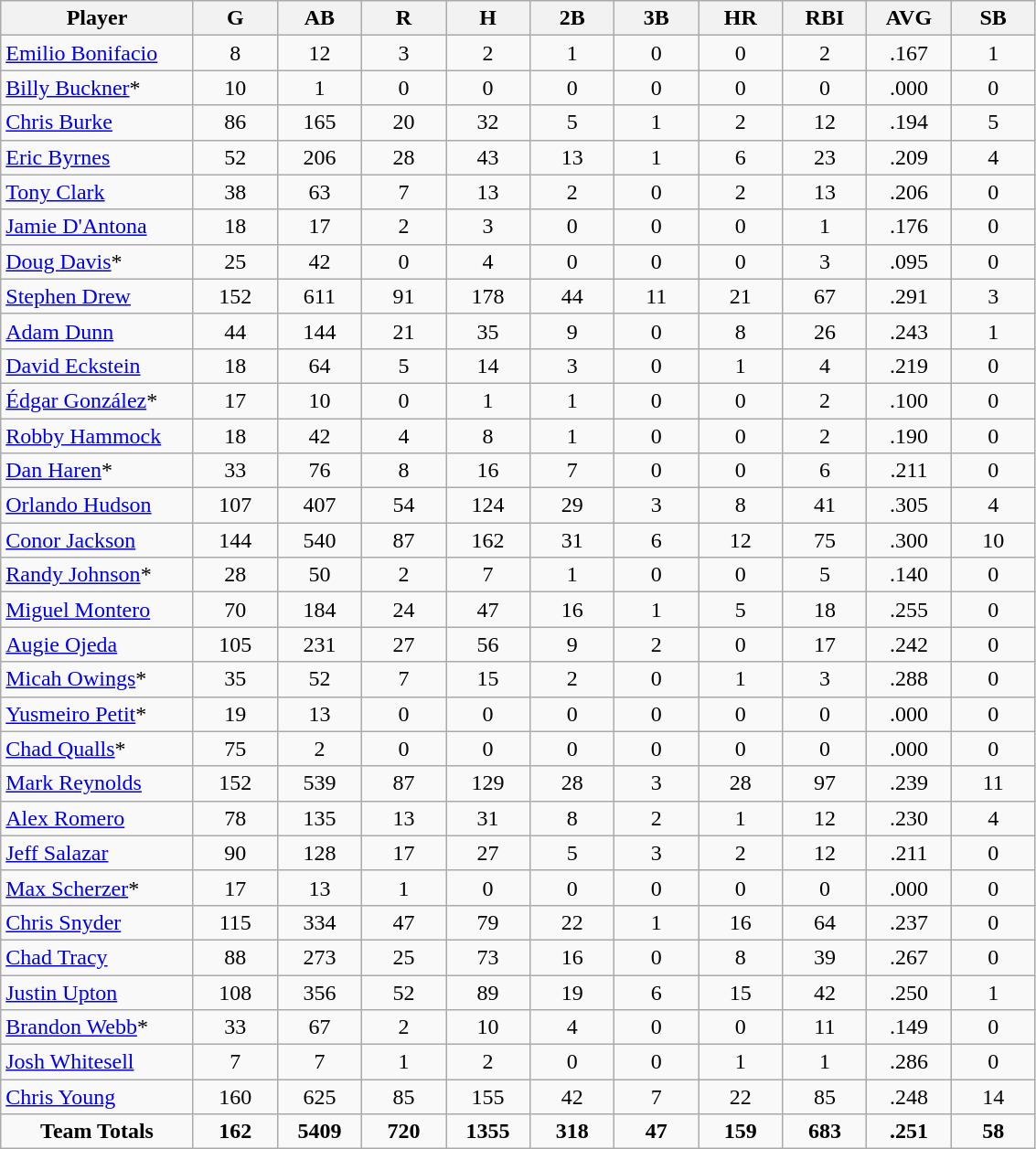<table class="wikitable sortable">
<tr>
<th bgcolor="#DDDDFF" width="16%">Player</th>
<th bgcolor="#DDDDFF" width="7%">G</th>
<th bgcolor="#DDDDFF" width="7%">AB</th>
<th bgcolor="#DDDDFF" width="7%">R</th>
<th bgcolor="#DDDDFF" width="7%">H</th>
<th bgcolor="#DDDDFF" width="7%">2B</th>
<th bgcolor="#DDDDFF" width="7%">3B</th>
<th bgcolor="#DDDDFF" width="7%">HR</th>
<th bgcolor="#DDDDFF" width="7%">RBI</th>
<th bgcolor="#DDDDFF" width="7%">AVG</th>
<th bgcolor="#DDDDFF" width="7%">SB</th>
</tr>
<tr>
<td><a href='#'>Emilio Bonifacio</a></td>
<td style="text-align:center">8</td>
<td style="text-align:center">12</td>
<td style="text-align:center">3</td>
<td style="text-align:center">2</td>
<td style="text-align:center">1</td>
<td style="text-align:center">0</td>
<td style="text-align:center">0</td>
<td style="text-align:center">2</td>
<td style="text-align:center">.167</td>
<td style="text-align:center">1</td>
</tr>
<tr>
<td><a href='#'>Billy Buckner</a>*</td>
<td style="text-align:center">10</td>
<td style="text-align:center">1</td>
<td style="text-align:center">0</td>
<td style="text-align:center">0</td>
<td style="text-align:center">0</td>
<td style="text-align:center">0</td>
<td style="text-align:center">0</td>
<td style="text-align:center">0</td>
<td style="text-align:center">.000</td>
<td style="text-align:center">0</td>
</tr>
<tr>
<td><a href='#'>Chris Burke</a></td>
<td style="text-align:center">86</td>
<td style="text-align:center">165</td>
<td style="text-align:center">20</td>
<td style="text-align:center">32</td>
<td style="text-align:center">5</td>
<td style="text-align:center">1</td>
<td style="text-align:center">2</td>
<td style="text-align:center">12</td>
<td style="text-align:center">.194</td>
<td style="text-align:center">5</td>
</tr>
<tr>
<td><a href='#'>Eric Byrnes</a></td>
<td style="text-align:center">52</td>
<td style="text-align:center">206</td>
<td style="text-align:center">28</td>
<td style="text-align:center">43</td>
<td style="text-align:center">13</td>
<td style="text-align:center">1</td>
<td style="text-align:center">6</td>
<td style="text-align:center">23</td>
<td style="text-align:center">.209</td>
<td style="text-align:center">4</td>
</tr>
<tr>
<td><a href='#'>Tony Clark</a></td>
<td style="text-align:center">38</td>
<td style="text-align:center">63</td>
<td style="text-align:center">7</td>
<td style="text-align:center">13</td>
<td style="text-align:center">2</td>
<td style="text-align:center">0</td>
<td style="text-align:center">2</td>
<td style="text-align:center">13</td>
<td style="text-align:center">.206</td>
<td style="text-align:center">0</td>
</tr>
<tr>
<td><a href='#'>Jamie D'Antona</a></td>
<td style="text-align:center">18</td>
<td style="text-align:center">17</td>
<td style="text-align:center">2</td>
<td style="text-align:center">3</td>
<td style="text-align:center">0</td>
<td style="text-align:center">0</td>
<td style="text-align:center">0</td>
<td style="text-align:center">1</td>
<td style="text-align:center">.176</td>
<td style="text-align:center">0</td>
</tr>
<tr>
<td><a href='#'>Doug Davis</a>*</td>
<td style="text-align:center">25</td>
<td style="text-align:center">42</td>
<td style="text-align:center">0</td>
<td style="text-align:center">4</td>
<td style="text-align:center">0</td>
<td style="text-align:center">0</td>
<td style="text-align:center">0</td>
<td style="text-align:center">3</td>
<td style="text-align:center">.095</td>
<td style="text-align:center">0</td>
</tr>
<tr>
<td><a href='#'>Stephen Drew</a></td>
<td style="text-align:center">152</td>
<td style="text-align:center">611</td>
<td style="text-align:center">91</td>
<td style="text-align:center">178</td>
<td style="text-align:center">44</td>
<td style="text-align:center">11</td>
<td style="text-align:center">21</td>
<td style="text-align:center">67</td>
<td style="text-align:center">.291</td>
<td style="text-align:center">3</td>
</tr>
<tr>
<td><a href='#'>Adam Dunn</a></td>
<td style="text-align:center">44</td>
<td style="text-align:center">144</td>
<td style="text-align:center">21</td>
<td style="text-align:center">35</td>
<td style="text-align:center">9</td>
<td style="text-align:center">0</td>
<td style="text-align:center">8</td>
<td style="text-align:center">26</td>
<td style="text-align:center">.243</td>
<td style="text-align:center">1</td>
</tr>
<tr>
<td><a href='#'>David Eckstein</a></td>
<td style="text-align:center">18</td>
<td style="text-align:center">64</td>
<td style="text-align:center">5</td>
<td style="text-align:center">14</td>
<td style="text-align:center">3</td>
<td style="text-align:center">0</td>
<td style="text-align:center">1</td>
<td style="text-align:center">4</td>
<td style="text-align:center">.219</td>
<td style="text-align:center">0</td>
</tr>
<tr>
<td><a href='#'>Édgar González</a>*</td>
<td style="text-align:center">17</td>
<td style="text-align:center">10</td>
<td style="text-align:center">0</td>
<td style="text-align:center">1</td>
<td style="text-align:center">1</td>
<td style="text-align:center">0</td>
<td style="text-align:center">0</td>
<td style="text-align:center">2</td>
<td style="text-align:center">.100</td>
<td style="text-align:center">0</td>
</tr>
<tr>
<td><a href='#'>Robby Hammock</a></td>
<td style="text-align:center">18</td>
<td style="text-align:center">42</td>
<td style="text-align:center">4</td>
<td style="text-align:center">8</td>
<td style="text-align:center">1</td>
<td style="text-align:center">0</td>
<td style="text-align:center">0</td>
<td style="text-align:center">2</td>
<td style="text-align:center">.190</td>
<td style="text-align:center">0</td>
</tr>
<tr>
<td><a href='#'>Dan Haren</a>*</td>
<td style="text-align:center">33</td>
<td style="text-align:center">76</td>
<td style="text-align:center">8</td>
<td style="text-align:center">16</td>
<td style="text-align:center">7</td>
<td style="text-align:center">0</td>
<td style="text-align:center">0</td>
<td style="text-align:center">6</td>
<td style="text-align:center">.211</td>
<td style="text-align:center">0</td>
</tr>
<tr>
<td><a href='#'>Orlando Hudson</a></td>
<td style="text-align:center">107</td>
<td style="text-align:center">407</td>
<td style="text-align:center">54</td>
<td style="text-align:center">124</td>
<td style="text-align:center">29</td>
<td style="text-align:center">3</td>
<td style="text-align:center">8</td>
<td style="text-align:center">41</td>
<td style="text-align:center">.305</td>
<td style="text-align:center">4</td>
</tr>
<tr>
<td><a href='#'>Conor Jackson</a></td>
<td style="text-align:center">144</td>
<td style="text-align:center">540</td>
<td style="text-align:center">87</td>
<td style="text-align:center">162</td>
<td style="text-align:center">31</td>
<td style="text-align:center">6</td>
<td style="text-align:center">12</td>
<td style="text-align:center">75</td>
<td style="text-align:center">.300</td>
<td style="text-align:center">10</td>
</tr>
<tr>
<td><a href='#'>Randy Johnson</a>*</td>
<td style="text-align:center">28</td>
<td style="text-align:center">50</td>
<td style="text-align:center">2</td>
<td style="text-align:center">7</td>
<td style="text-align:center">1</td>
<td style="text-align:center">0</td>
<td style="text-align:center">0</td>
<td style="text-align:center">5</td>
<td style="text-align:center">.140</td>
<td style="text-align:center">0</td>
</tr>
<tr>
<td><a href='#'>Miguel Montero</a></td>
<td style="text-align:center">70</td>
<td style="text-align:center">184</td>
<td style="text-align:center">24</td>
<td style="text-align:center">47</td>
<td style="text-align:center">16</td>
<td style="text-align:center">1</td>
<td style="text-align:center">5</td>
<td style="text-align:center">18</td>
<td style="text-align:center">.255</td>
<td style="text-align:center">0</td>
</tr>
<tr>
<td><a href='#'>Augie Ojeda</a></td>
<td style="text-align:center">105</td>
<td style="text-align:center">231</td>
<td style="text-align:center">27</td>
<td style="text-align:center">56</td>
<td style="text-align:center">9</td>
<td style="text-align:center">2</td>
<td style="text-align:center">0</td>
<td style="text-align:center">17</td>
<td style="text-align:center">.242</td>
<td style="text-align:center">0</td>
</tr>
<tr>
<td><a href='#'>Micah Owings</a>*</td>
<td style="text-align:center">35</td>
<td style="text-align:center">52</td>
<td style="text-align:center">7</td>
<td style="text-align:center">15</td>
<td style="text-align:center">2</td>
<td style="text-align:center">0</td>
<td style="text-align:center">1</td>
<td style="text-align:center">3</td>
<td style="text-align:center">.288</td>
<td style="text-align:center">0</td>
</tr>
<tr>
<td><a href='#'>Yusmeiro Petit</a>*</td>
<td style="text-align:center">19</td>
<td style="text-align:center">13</td>
<td style="text-align:center">0</td>
<td style="text-align:center">0</td>
<td style="text-align:center">0</td>
<td style="text-align:center">0</td>
<td style="text-align:center">0</td>
<td style="text-align:center">0</td>
<td style="text-align:center">.000</td>
<td style="text-align:center">0</td>
</tr>
<tr>
<td><a href='#'>Chad Qualls</a>*</td>
<td style="text-align:center">75</td>
<td style="text-align:center">2</td>
<td style="text-align:center">0</td>
<td style="text-align:center">0</td>
<td style="text-align:center">0</td>
<td style="text-align:center">0</td>
<td style="text-align:center">0</td>
<td style="text-align:center">0</td>
<td style="text-align:center">.000</td>
<td style="text-align:center">0</td>
</tr>
<tr>
<td><a href='#'>Mark Reynolds</a></td>
<td style="text-align:center">152</td>
<td style="text-align:center">539</td>
<td style="text-align:center">87</td>
<td style="text-align:center">129</td>
<td style="text-align:center">28</td>
<td style="text-align:center">3</td>
<td style="text-align:center">28</td>
<td style="text-align:center">97</td>
<td style="text-align:center">.239</td>
<td style="text-align:center">11</td>
</tr>
<tr>
<td><a href='#'>Alex Romero</a></td>
<td style="text-align:center">78</td>
<td style="text-align:center">135</td>
<td style="text-align:center">13</td>
<td style="text-align:center">31</td>
<td style="text-align:center">8</td>
<td style="text-align:center">2</td>
<td style="text-align:center">1</td>
<td style="text-align:center">12</td>
<td style="text-align:center">.230</td>
<td style="text-align:center">4</td>
</tr>
<tr>
<td><a href='#'>Jeff Salazar</a></td>
<td style="text-align:center">90</td>
<td style="text-align:center">128</td>
<td style="text-align:center">17</td>
<td style="text-align:center">27</td>
<td style="text-align:center">5</td>
<td style="text-align:center">3</td>
<td style="text-align:center">2</td>
<td style="text-align:center">12</td>
<td style="text-align:center">.211</td>
<td style="text-align:center">0</td>
</tr>
<tr>
<td><a href='#'>Max Scherzer</a>*</td>
<td style="text-align:center">17</td>
<td style="text-align:center">13</td>
<td style="text-align:center">1</td>
<td style="text-align:center">0</td>
<td style="text-align:center">0</td>
<td style="text-align:center">0</td>
<td style="text-align:center">0</td>
<td style="text-align:center">0</td>
<td style="text-align:center">.000</td>
<td style="text-align:center">0</td>
</tr>
<tr>
<td><a href='#'>Chris Snyder</a></td>
<td style="text-align:center">115</td>
<td style="text-align:center">334</td>
<td style="text-align:center">47</td>
<td style="text-align:center">79</td>
<td style="text-align:center">22</td>
<td style="text-align:center">1</td>
<td style="text-align:center">16</td>
<td style="text-align:center">64</td>
<td style="text-align:center">.237</td>
<td style="text-align:center">0</td>
</tr>
<tr>
<td><a href='#'>Chad Tracy</a></td>
<td style="text-align:center">88</td>
<td style="text-align:center">273</td>
<td style="text-align:center">25</td>
<td style="text-align:center">73</td>
<td style="text-align:center">16</td>
<td style="text-align:center">0</td>
<td style="text-align:center">8</td>
<td style="text-align:center">39</td>
<td style="text-align:center">.267</td>
<td style="text-align:center">0</td>
</tr>
<tr>
<td><a href='#'>Justin Upton</a></td>
<td style="text-align:center">108</td>
<td style="text-align:center">356</td>
<td style="text-align:center">52</td>
<td style="text-align:center">89</td>
<td style="text-align:center">19</td>
<td style="text-align:center">6</td>
<td style="text-align:center">15</td>
<td style="text-align:center">42</td>
<td style="text-align:center">.250</td>
<td style="text-align:center">1</td>
</tr>
<tr>
<td><a href='#'>Brandon Webb</a>*</td>
<td style="text-align:center">33</td>
<td style="text-align:center">67</td>
<td style="text-align:center">2</td>
<td style="text-align:center">10</td>
<td style="text-align:center">4</td>
<td style="text-align:center">0</td>
<td style="text-align:center">0</td>
<td style="text-align:center">11</td>
<td style="text-align:center">.149</td>
<td style="text-align:center">0</td>
</tr>
<tr>
<td><a href='#'>Josh Whitesell</a></td>
<td style="text-align:center">7</td>
<td style="text-align:center">7</td>
<td style="text-align:center">1</td>
<td style="text-align:center">2</td>
<td style="text-align:center">0</td>
<td style="text-align:center">0</td>
<td style="text-align:center">1</td>
<td style="text-align:center">1</td>
<td style="text-align:center">.286</td>
<td style="text-align:center">0</td>
</tr>
<tr>
<td><a href='#'>Chris Young</a></td>
<td style="text-align:center">160</td>
<td style="text-align:center">625</td>
<td style="text-align:center">85</td>
<td style="text-align:center">155</td>
<td style="text-align:center">42</td>
<td style="text-align:center">7</td>
<td style="text-align:center">22</td>
<td style="text-align:center">85</td>
<td style="text-align:center">.248</td>
<td style="text-align:center">14</td>
</tr>
<tr class="sortbottom">
<td style="text-align:center"><strong>Team Totals</strong></td>
<td style="text-align:center"><strong>162</strong></td>
<td style="text-align:center"><strong>5409</strong></td>
<td style="text-align:center"><strong>720</strong></td>
<td style="text-align:center"><strong>1355</strong></td>
<td style="text-align:center"><strong>318</strong></td>
<td style="text-align:center"><strong>47</strong></td>
<td style="text-align:center"><strong>159</strong></td>
<td style="text-align:center"><strong>683</strong></td>
<td style="text-align:center"><strong>.251</strong></td>
<td style="text-align:center"><strong>58</strong></td>
</tr>
</table>
